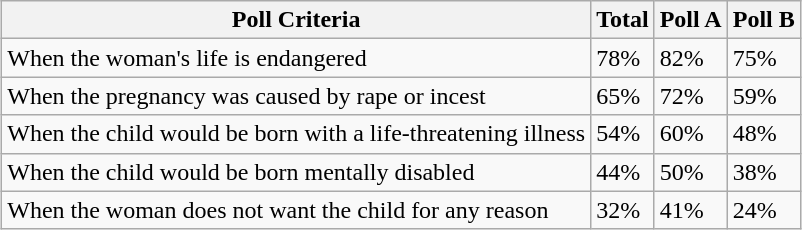<table class="wikitable" style="margin:1em auto;">
<tr>
<th>Poll Criteria</th>
<th>Total</th>
<th>Poll A</th>
<th>Poll B</th>
</tr>
<tr>
<td>When the woman's life is endangered</td>
<td>78%</td>
<td>82%</td>
<td>75%</td>
</tr>
<tr>
<td>When the pregnancy was caused by rape or incest</td>
<td>65%</td>
<td>72%</td>
<td>59%</td>
</tr>
<tr>
<td>When the child would be born with a life-threatening illness</td>
<td>54%</td>
<td>60%</td>
<td>48%</td>
</tr>
<tr>
<td>When the child would be born mentally disabled</td>
<td>44%</td>
<td>50%</td>
<td>38%</td>
</tr>
<tr>
<td>When the woman does not want the child for any reason</td>
<td>32%</td>
<td>41%</td>
<td>24%</td>
</tr>
</table>
